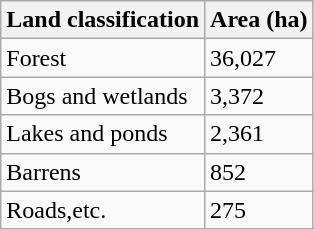<table class="wikitable">
<tr>
<th>Land classification</th>
<th>Area (ha)</th>
</tr>
<tr>
<td>Forest</td>
<td>36,027</td>
</tr>
<tr>
<td>Bogs and wetlands</td>
<td>3,372</td>
</tr>
<tr>
<td>Lakes and ponds</td>
<td>2,361</td>
</tr>
<tr>
<td>Barrens</td>
<td>852</td>
</tr>
<tr>
<td>Roads,etc.</td>
<td>275</td>
</tr>
</table>
